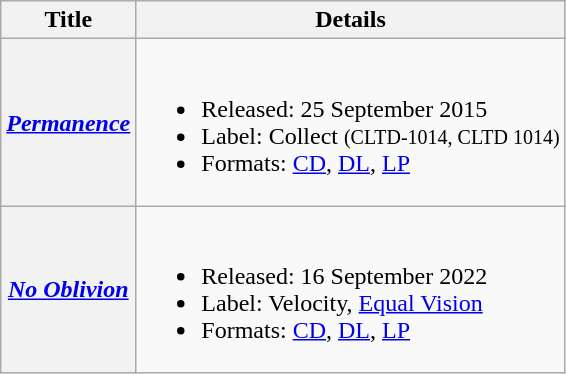<table class="wikitable plainrowheaders">
<tr>
<th>Title</th>
<th>Details</th>
</tr>
<tr>
<th scope="row"><em><a href='#'>Permanence</a></em></th>
<td><br><ul><li>Released: 25 September 2015</li><li>Label: Collect <small>(CLTD-1014, CLTD 1014)</small></li><li>Formats: <a href='#'>CD</a>, <a href='#'>DL</a>, <a href='#'>LP</a></li></ul></td>
</tr>
<tr>
<th scope="row"><em><a href='#'>No Oblivion</a></em></th>
<td><br><ul><li>Released: 16 September 2022</li><li>Label: Velocity, <a href='#'>Equal Vision</a></li><li>Formats: <a href='#'>CD</a>, <a href='#'>DL</a>, <a href='#'>LP</a></li></ul></td>
</tr>
</table>
